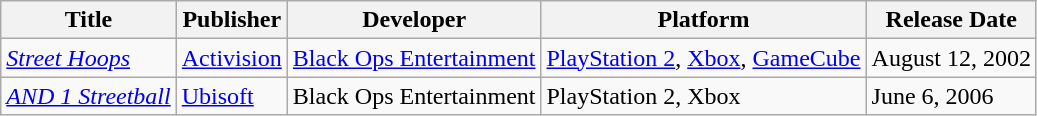<table class="wikitable">
<tr>
<th>Title</th>
<th>Publisher</th>
<th>Developer</th>
<th>Platform</th>
<th>Release Date</th>
</tr>
<tr>
<td><em><a href='#'>Street Hoops</a></em></td>
<td><a href='#'>Activision</a></td>
<td><a href='#'>Black Ops Entertainment</a></td>
<td><a href='#'>PlayStation 2</a>, <a href='#'>Xbox</a>, <a href='#'>GameCube</a></td>
<td>August 12, 2002</td>
</tr>
<tr>
<td><em><a href='#'>AND 1 Streetball</a></em></td>
<td><a href='#'>Ubisoft</a></td>
<td>Black Ops Entertainment</td>
<td>PlayStation 2, Xbox</td>
<td>June 6, 2006</td>
</tr>
</table>
